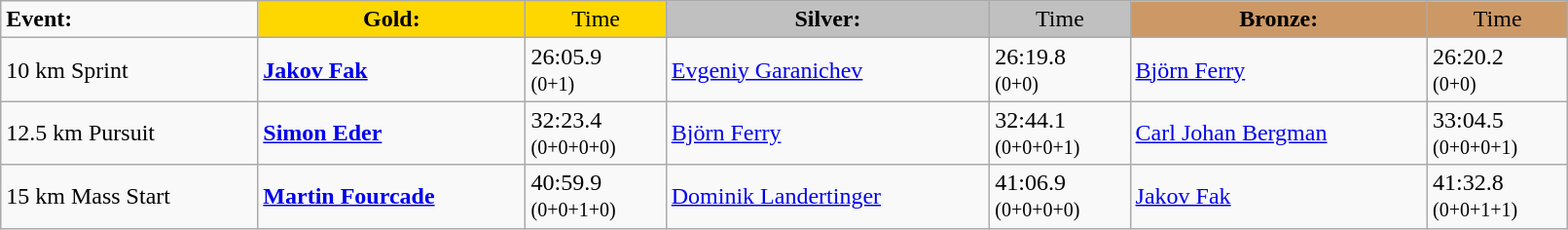<table class="wikitable" width=85%>
<tr>
<td><strong>Event:</strong></td>
<td style="text-align:center;background-color:gold;"><strong>Gold:</strong></td>
<td style="text-align:center;background-color:gold;">Time</td>
<td style="text-align:center;background-color:silver;"><strong>Silver:</strong></td>
<td style="text-align:center;background-color:silver;">Time</td>
<td style="text-align:center;background-color:#CC9966;"><strong>Bronze:</strong></td>
<td style="text-align:center;background-color:#CC9966;">Time</td>
</tr>
<tr>
<td>10 km Sprint<br></td>
<td><strong><a href='#'>Jakov Fak</a></strong><br><small></small></td>
<td>26:05.9<br><small>(0+1)</small></td>
<td><a href='#'>Evgeniy Garanichev</a><br><small></small></td>
<td>26:19.8<br><small>(0+0)</small></td>
<td><a href='#'>Björn Ferry</a><br><small></small></td>
<td>26:20.2<br><small>(0+0)</small></td>
</tr>
<tr>
<td>12.5 km Pursuit<br></td>
<td><strong><a href='#'>Simon Eder</a></strong><br><small></small></td>
<td>32:23.4<br><small>(0+0+0+0)</small></td>
<td><a href='#'>Björn Ferry</a><br><small></small></td>
<td>32:44.1<br><small>(0+0+0+1)</small></td>
<td><a href='#'>Carl Johan Bergman</a><br><small></small></td>
<td>33:04.5<br><small>(0+0+0+1)</small></td>
</tr>
<tr>
<td>15 km Mass Start<br></td>
<td><strong><a href='#'>Martin Fourcade</a></strong><br><small></small></td>
<td>40:59.9<br><small>(0+0+1+0)</small></td>
<td><a href='#'>Dominik Landertinger</a><br><small></small></td>
<td>41:06.9<br><small>(0+0+0+0)</small></td>
<td><a href='#'>Jakov Fak</a><br><small></small></td>
<td>41:32.8<br><small>(0+0+1+1)</small></td>
</tr>
</table>
